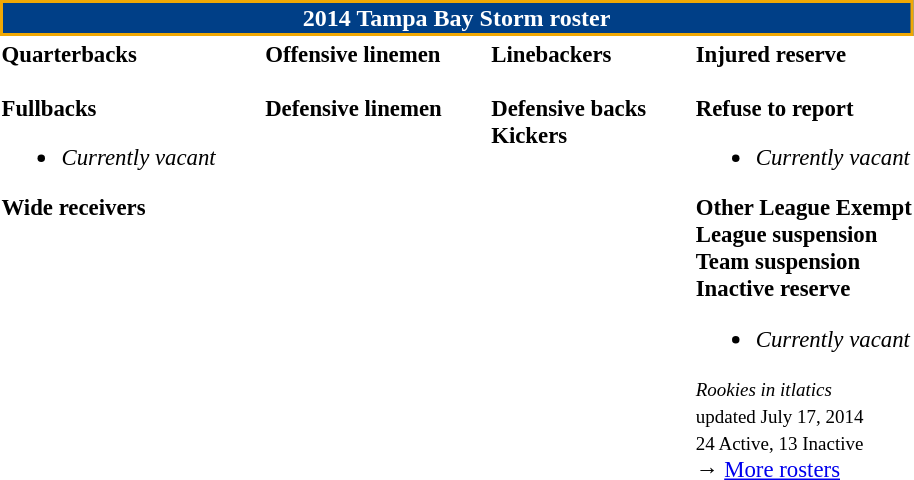<table class="toccolours" style="text-align: left;">
<tr>
<th colspan=7 style="background:#003F87; border: 2px solid #F0A804; color:white; text-align:center;"><strong>2014 Tampa Bay Storm roster</strong></th>
</tr>
<tr>
<td style="font-size: 95%;" valign="top"><strong>Quarterbacks</strong><br>
<br><strong>Fullbacks</strong><ul><li><em>Currently vacant</em></li></ul><strong>Wide receivers</strong>



</td>
<td style="width: 25px;"></td>
<td style="font-size: 95%;" valign="top"><strong>Offensive linemen</strong><br>



<br><strong>Defensive linemen</strong>




</td>
<td style="width: 25px;"></td>
<td style="font-size: 95%;" valign="top"><strong>Linebackers</strong><br>
<br><strong>Defensive backs</strong>



<br><strong>Kickers</strong>
</td>
<td style="width: 25px;"></td>
<td style="font-size: 95%;" valign="top"><strong>Injured reserve</strong><br>





<br><strong>Refuse to report</strong><ul><li><em>Currently vacant</em></li></ul><strong>Other League Exempt</strong>

<br><strong>League suspension</strong>



<br><strong>Team suspension</strong>
<br><strong>Inactive reserve</strong><ul><li><em>Currently vacant</em></li></ul><small><em>Rookies in itlatics</em><br>
<span></span> updated July 17, 2014<br>
24 Active, 13 Inactive</small><br>→ <a href='#'>More rosters</a></td>
</tr>
<tr>
</tr>
</table>
